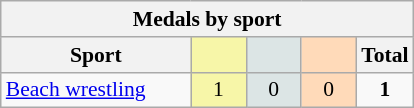<table class="wikitable" style="font-size:90%; text-align:center;">
<tr>
<th colspan="5">Medals by sport</th>
</tr>
<tr>
<th width="120">Sport</th>
<th scope="col" width="30" style="background:#F7F6A8;"></th>
<th scope="col" width="30" style="background:#DCE5E5;"></th>
<th scope="col" width="30" style="background:#FFDAB9;"></th>
<th width="30">Total</th>
</tr>
<tr>
<td align="left"><a href='#'>Beach wrestling</a></td>
<td style="background:#F7F6A8;">1</td>
<td style="background:#DCE5E5;">0</td>
<td style="background:#FFDAB9;">0</td>
<td><strong>1</strong></td>
</tr>
</table>
